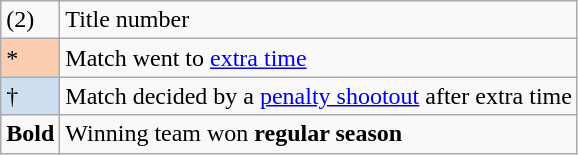<table class="wikitable">
<tr>
<td>(2)</td>
<td>Title number</td>
</tr>
<tr>
<td style="background-color:#FBCEB1">*</td>
<td>Match went to <a href='#'>extra time</a></td>
</tr>
<tr>
<td style="background-color:#cedff2">†</td>
<td>Match decided by a <a href='#'>penalty shootout</a> after extra time</td>
</tr>
<tr>
<td><strong>Bold</strong></td>
<td>Winning team won <strong>regular season</strong></td>
</tr>
</table>
